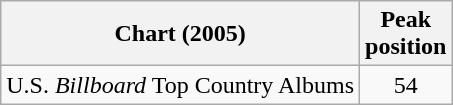<table class="wikitable">
<tr>
<th>Chart (2005)</th>
<th>Peak<br>position</th>
</tr>
<tr>
<td>U.S. <em>Billboard</em> Top Country Albums</td>
<td align="center">54</td>
</tr>
</table>
